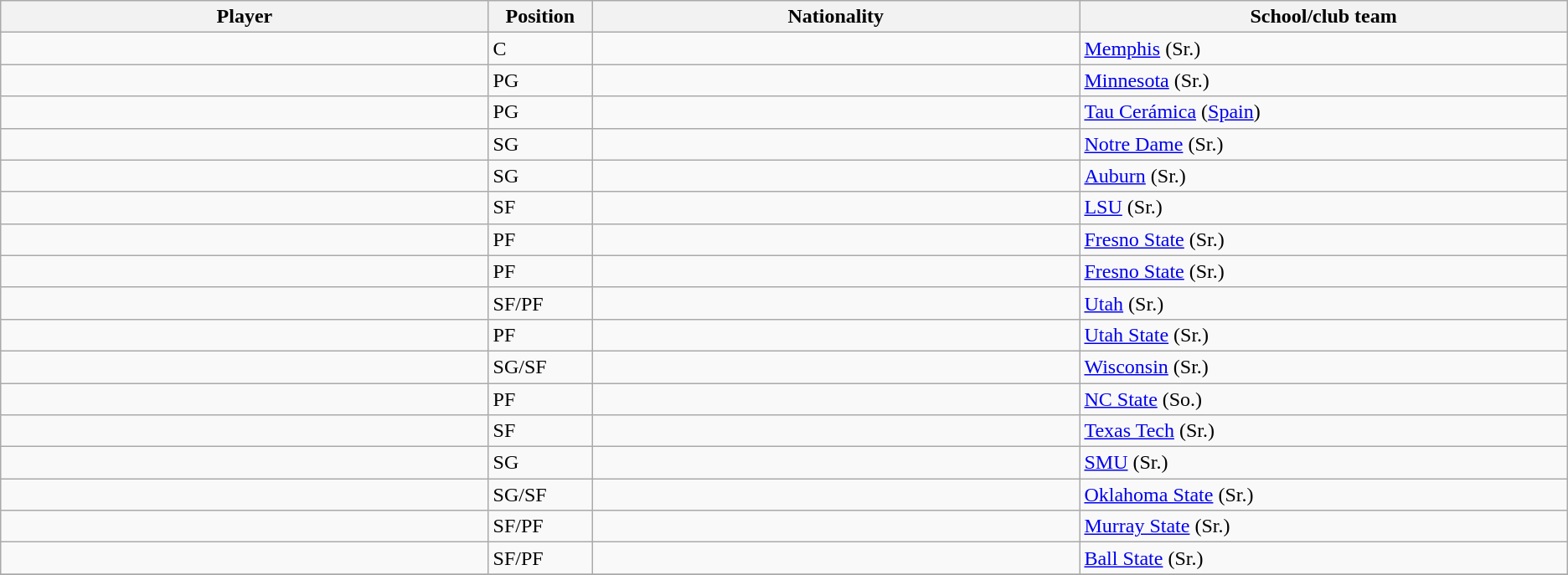<table class="wikitable sortable">
<tr>
<th style="width:12%;">Player</th>
<th style="width:1%;">Position</th>
<th style="width:12%;">Nationality</th>
<th style="width:12%;">School/club team</th>
</tr>
<tr>
<td></td>
<td>C</td>
<td></td>
<td><a href='#'>Memphis</a> (Sr.)</td>
</tr>
<tr>
<td></td>
<td>PG</td>
<td></td>
<td><a href='#'>Minnesota</a> (Sr.)</td>
</tr>
<tr>
<td></td>
<td>PG</td>
<td></td>
<td><a href='#'>Tau Cerámica</a> (<a href='#'>Spain</a>)</td>
</tr>
<tr>
<td></td>
<td>SG</td>
<td></td>
<td><a href='#'>Notre Dame</a> (Sr.)</td>
</tr>
<tr>
<td></td>
<td>SG</td>
<td></td>
<td><a href='#'>Auburn</a> (Sr.)</td>
</tr>
<tr>
<td></td>
<td>SF</td>
<td></td>
<td><a href='#'>LSU</a> (Sr.)</td>
</tr>
<tr>
<td></td>
<td>PF</td>
<td><br></td>
<td><a href='#'>Fresno State</a> (Sr.)</td>
</tr>
<tr>
<td></td>
<td>PF</td>
<td><br></td>
<td><a href='#'>Fresno State</a> (Sr.)</td>
</tr>
<tr>
<td></td>
<td>SF/PF</td>
<td></td>
<td><a href='#'>Utah</a> (Sr.)</td>
</tr>
<tr>
<td></td>
<td>PF</td>
<td></td>
<td><a href='#'>Utah State</a> (Sr.)</td>
</tr>
<tr>
<td></td>
<td>SG/SF</td>
<td></td>
<td><a href='#'>Wisconsin</a> (Sr.)</td>
</tr>
<tr>
<td></td>
<td>PF</td>
<td></td>
<td><a href='#'>NC State</a> (So.)</td>
</tr>
<tr>
<td></td>
<td>SF</td>
<td></td>
<td><a href='#'>Texas Tech</a> (Sr.)</td>
</tr>
<tr>
<td></td>
<td>SG</td>
<td></td>
<td><a href='#'>SMU</a> (Sr.)</td>
</tr>
<tr>
<td></td>
<td>SG/SF</td>
<td></td>
<td><a href='#'>Oklahoma State</a> (Sr.)</td>
</tr>
<tr>
<td></td>
<td>SF/PF</td>
<td></td>
<td><a href='#'>Murray State</a> (Sr.)</td>
</tr>
<tr>
<td></td>
<td>SF/PF</td>
<td></td>
<td><a href='#'>Ball State</a> (Sr.)</td>
</tr>
<tr>
</tr>
</table>
